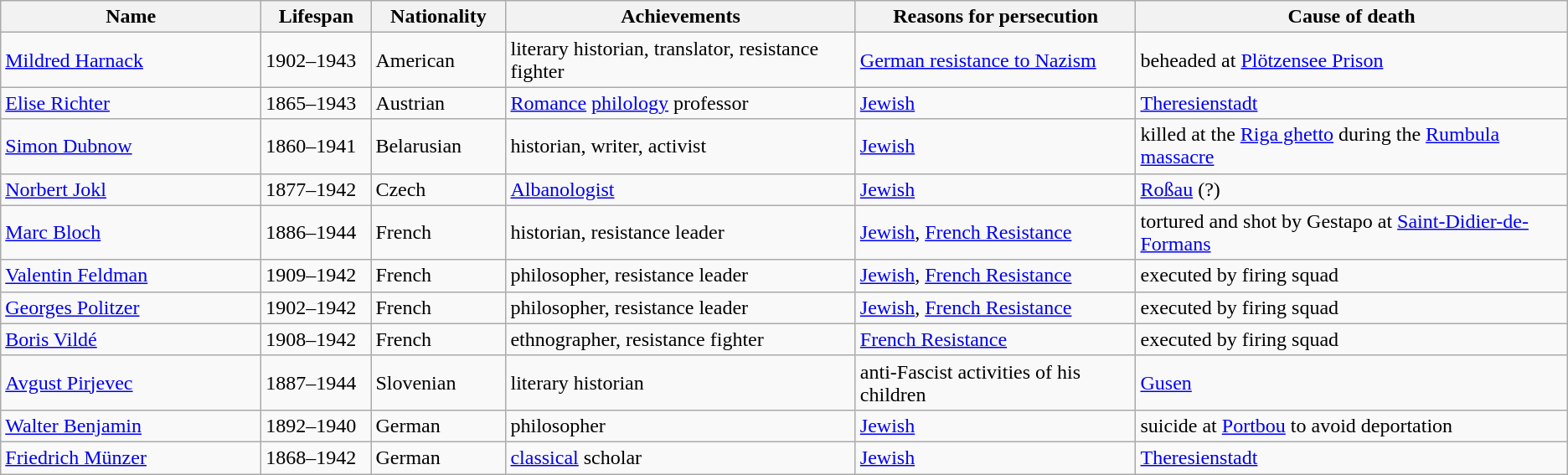<table class="wikitable sortable">
<tr align=left>
<th width=200>Name</th>
<th width=80>Lifespan</th>
<th width=100>Nationality</th>
<th>Achievements</th>
<th>Reasons for persecution</th>
<th>Cause of death</th>
</tr>
<tr>
<td><a href='#'>Mildred Harnack</a></td>
<td>1902–1943</td>
<td>American</td>
<td>literary historian, translator, resistance fighter</td>
<td><a href='#'>German resistance to Nazism</a></td>
<td>beheaded at <a href='#'>Plötzensee Prison</a></td>
</tr>
<tr>
<td><a href='#'>Elise Richter</a></td>
<td>1865–1943</td>
<td>Austrian</td>
<td><a href='#'>Romance</a> <a href='#'>philology</a> professor</td>
<td><a href='#'>Jewish</a></td>
<td><a href='#'>Theresienstadt</a></td>
</tr>
<tr>
<td><a href='#'>Simon Dubnow</a></td>
<td>1860–1941</td>
<td>Belarusian</td>
<td>historian, writer, activist</td>
<td><a href='#'>Jewish</a></td>
<td>killed at the <a href='#'>Riga ghetto</a> during the <a href='#'>Rumbula massacre</a></td>
</tr>
<tr>
<td><a href='#'>Norbert Jokl</a></td>
<td>1877–1942</td>
<td>Czech</td>
<td><a href='#'>Albanologist</a></td>
<td><a href='#'>Jewish</a></td>
<td><a href='#'>Roßau</a> (?)</td>
</tr>
<tr>
<td><a href='#'>Marc Bloch</a></td>
<td>1886–1944</td>
<td>French</td>
<td>historian, resistance leader</td>
<td><a href='#'>Jewish</a>, <a href='#'>French Resistance</a></td>
<td>tortured and shot by Gestapo at <a href='#'>Saint-Didier-de-Formans</a></td>
</tr>
<tr>
<td><a href='#'>Valentin Feldman</a></td>
<td>1909–1942</td>
<td>French</td>
<td>philosopher, resistance leader</td>
<td><a href='#'>Jewish</a>, <a href='#'>French Resistance</a></td>
<td>executed by firing squad</td>
</tr>
<tr>
<td><a href='#'>Georges Politzer</a></td>
<td>1902–1942</td>
<td>French</td>
<td>philosopher, resistance leader</td>
<td><a href='#'>Jewish</a>, <a href='#'>French Resistance</a></td>
<td>executed by firing squad</td>
</tr>
<tr>
<td><a href='#'>Boris Vildé</a></td>
<td>1908–1942</td>
<td>French</td>
<td>ethnographer, resistance fighter</td>
<td><a href='#'>French Resistance</a></td>
<td>executed by firing squad</td>
</tr>
<tr>
<td><a href='#'>Avgust Pirjevec</a></td>
<td>1887–1944</td>
<td>Slovenian</td>
<td>literary historian</td>
<td>anti-Fascist activities of his children</td>
<td><a href='#'>Gusen</a></td>
</tr>
<tr>
<td><a href='#'>Walter Benjamin</a></td>
<td>1892–1940</td>
<td>German</td>
<td>philosopher</td>
<td><a href='#'>Jewish</a></td>
<td>suicide at <a href='#'>Portbou</a> to avoid deportation</td>
</tr>
<tr>
<td><a href='#'>Friedrich Münzer</a></td>
<td>1868–1942</td>
<td>German</td>
<td><a href='#'>classical</a> scholar</td>
<td><a href='#'>Jewish</a></td>
<td><a href='#'>Theresienstadt</a></td>
</tr>
</table>
